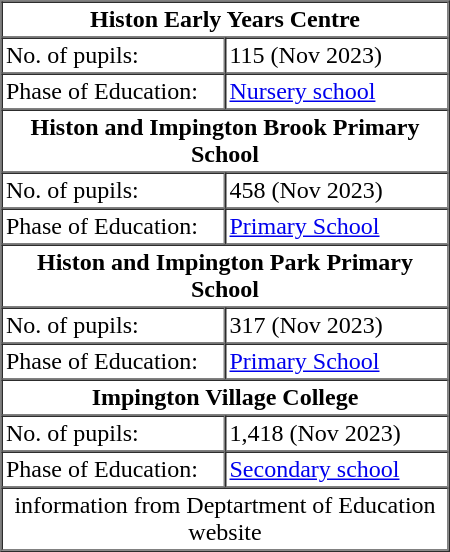<table border=1 cellpadding="2" cellspacing="0" align="right" width=300 style=margin-left:10px>
<tr>
<th colspan=2 align=center>Histon Early Years Centre</th>
</tr>
<tr>
<td width="50%">No. of pupils:</td>
<td>115 (Nov 2023)</td>
</tr>
<tr>
<td width="50%">Phase of Education:</td>
<td><a href='#'>Nursery school</a></td>
</tr>
<tr>
<th colspan=2 align=center>Histon and Impington Brook Primary School</th>
</tr>
<tr>
</tr>
<tr>
<td width="50%">No. of pupils:</td>
<td>458 (Nov 2023)</td>
</tr>
<tr>
<td width="50%">Phase of Education:</td>
<td><a href='#'>Primary School</a></td>
</tr>
<tr>
<th colspan=2 align=center>Histon and Impington Park Primary School</th>
</tr>
<tr>
</tr>
<tr>
<td width="50%">No. of pupils:</td>
<td>317 (Nov 2023)</td>
</tr>
<tr>
<td width="50%">Phase of Education:</td>
<td><a href='#'>Primary School</a></td>
</tr>
<tr>
<th colspan=2 align=center>Impington Village College</th>
</tr>
<tr>
</tr>
<tr>
<td width="50%">No. of pupils:</td>
<td>1,418 (Nov 2023)</td>
</tr>
<tr>
<td width="50%">Phase of Education:</td>
<td><a href='#'>Secondary school</a></td>
</tr>
<tr>
<td colspan=2 align=center>information from Deptartment of Education website</td>
</tr>
<tr>
</tr>
</table>
